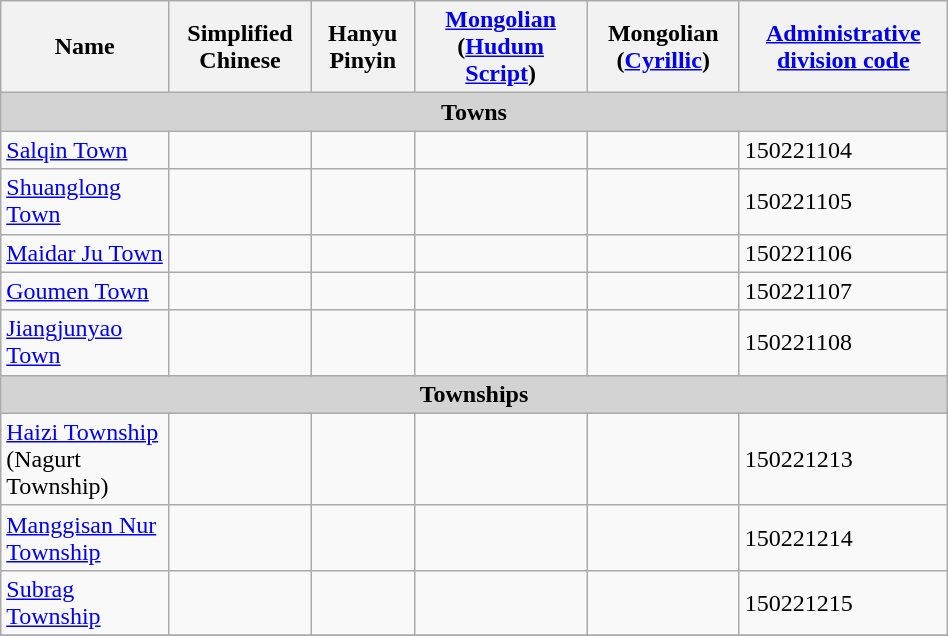<table class="wikitable" align="center" style="width:50%; border="1">
<tr>
<th>Name</th>
<th>Simplified Chinese</th>
<th>Hanyu Pinyin</th>
<th><a href='#'>Mongolian</a> (<a href='#'>Hudum Script</a>)</th>
<th>Mongolian (<a href='#'>Cyrillic</a>)</th>
<th><a href='#'>Administrative division code</a></th>
</tr>
<tr>
<td colspan="6"  style="text-align:center; background:#d3d3d3;"><strong>Towns</strong></td>
</tr>
<tr --------->
<td><a href='#'>Salqin Town</a></td>
<td></td>
<td></td>
<td></td>
<td></td>
<td>150221104</td>
</tr>
<tr>
<td><a href='#'>Shuanglong Town</a></td>
<td></td>
<td></td>
<td></td>
<td></td>
<td>150221105</td>
</tr>
<tr>
<td><a href='#'>Maidar Ju Town</a></td>
<td></td>
<td></td>
<td></td>
<td></td>
<td>150221106</td>
</tr>
<tr>
<td><a href='#'>Goumen Town</a></td>
<td></td>
<td></td>
<td></td>
<td></td>
<td>150221107</td>
</tr>
<tr>
<td><a href='#'>Jiangjunyao Town</a></td>
<td></td>
<td></td>
<td></td>
<td></td>
<td>150221108</td>
</tr>
<tr>
<td colspan="6"  style="text-align:center; background:#d3d3d3;"><strong>Townships</strong></td>
</tr>
<tr --------->
<td><a href='#'>Haizi Township</a><br>(Nagurt Township)</td>
<td></td>
<td></td>
<td></td>
<td></td>
<td>150221213</td>
</tr>
<tr>
<td><a href='#'>Manggisan Nur Township</a></td>
<td></td>
<td></td>
<td></td>
<td></td>
<td>150221214</td>
</tr>
<tr>
<td><a href='#'>Subrag Township</a></td>
<td></td>
<td></td>
<td></td>
<td></td>
<td>150221215</td>
</tr>
<tr>
</tr>
</table>
